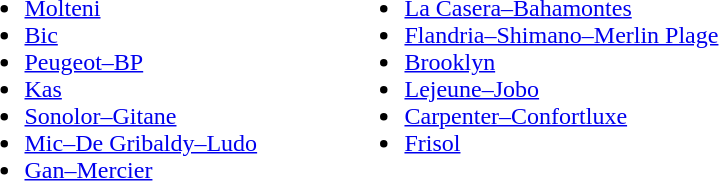<table>
<tr>
<td style="vertical-align:top; width:50%;"><br><ul><li><a href='#'>Molteni</a></li><li><a href='#'>Bic</a></li><li><a href='#'>Peugeot–BP</a></li><li><a href='#'>Kas</a></li><li><a href='#'>Sonolor–Gitane</a></li><li><a href='#'>Mic–De Gribaldy–Ludo</a></li><li><a href='#'>Gan–Mercier</a></li></ul></td>
<td style="vertical-align:top; width:50%;"><br><ul><li><a href='#'>La Casera–Bahamontes</a></li><li><a href='#'>Flandria–Shimano–Merlin Plage</a></li><li><a href='#'>Brooklyn</a></li><li><a href='#'>Lejeune–Jobo</a></li><li><a href='#'>Carpenter–Confortluxe</a></li><li><a href='#'>Frisol</a></li></ul></td>
</tr>
</table>
